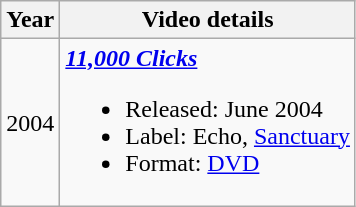<table class="wikitable" border="1">
<tr>
<th scope="col">Year</th>
<th scope="col">Video details</th>
</tr>
<tr>
<td>2004</td>
<td><strong><em><a href='#'>11,000 Clicks</a></em></strong><br><ul><li>Released: June 2004</li><li>Label: Echo, <a href='#'>Sanctuary</a></li><li>Format: <a href='#'>DVD</a></li></ul></td>
</tr>
</table>
